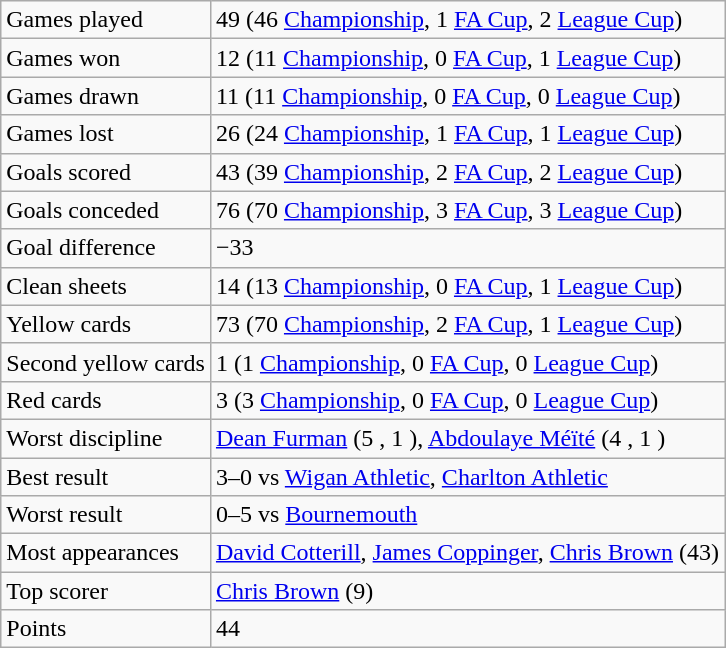<table class="wikitable">
<tr>
<td>Games played</td>
<td>49 (46 <a href='#'>Championship</a>, 1 <a href='#'>FA Cup</a>, 2 <a href='#'>League Cup</a>)</td>
</tr>
<tr>
<td>Games won</td>
<td>12 (11 <a href='#'>Championship</a>, 0 <a href='#'>FA Cup</a>, 1 <a href='#'>League Cup</a>)</td>
</tr>
<tr>
<td>Games drawn</td>
<td>11 (11 <a href='#'>Championship</a>, 0 <a href='#'>FA Cup</a>, 0 <a href='#'>League Cup</a>)</td>
</tr>
<tr>
<td>Games lost</td>
<td>26 (24 <a href='#'>Championship</a>, 1 <a href='#'>FA Cup</a>, 1 <a href='#'>League Cup</a>)</td>
</tr>
<tr>
<td>Goals scored</td>
<td>43 (39 <a href='#'>Championship</a>, 2 <a href='#'>FA Cup</a>, 2 <a href='#'>League Cup</a>)</td>
</tr>
<tr>
<td>Goals conceded</td>
<td>76 (70 <a href='#'>Championship</a>, 3 <a href='#'>FA Cup</a>, 3 <a href='#'>League Cup</a>)</td>
</tr>
<tr>
<td>Goal difference</td>
<td>−33</td>
</tr>
<tr>
<td>Clean sheets</td>
<td>14 (13 <a href='#'>Championship</a>, 0 <a href='#'>FA Cup</a>, 1 <a href='#'>League Cup</a>)</td>
</tr>
<tr>
<td>Yellow cards</td>
<td>73 (70 <a href='#'>Championship</a>, 2 <a href='#'>FA Cup</a>, 1 <a href='#'>League Cup</a>)</td>
</tr>
<tr>
<td>Second yellow cards</td>
<td>1 (1 <a href='#'>Championship</a>, 0 <a href='#'>FA Cup</a>, 0 <a href='#'>League Cup</a>)</td>
</tr>
<tr>
<td>Red cards</td>
<td>3 (3 <a href='#'>Championship</a>, 0 <a href='#'>FA Cup</a>, 0 <a href='#'>League Cup</a>)</td>
</tr>
<tr>
<td>Worst discipline</td>
<td><a href='#'>Dean Furman</a> (5 , 1 ), <a href='#'>Abdoulaye Méïté</a> (4 , 1 )</td>
</tr>
<tr>
<td>Best result</td>
<td>3–0 vs <a href='#'>Wigan Athletic</a>, <a href='#'>Charlton Athletic</a></td>
</tr>
<tr>
<td>Worst result</td>
<td>0–5 vs <a href='#'>Bournemouth</a></td>
</tr>
<tr>
<td>Most appearances</td>
<td><a href='#'>David Cotterill</a>, <a href='#'>James Coppinger</a>, <a href='#'>Chris Brown</a> (43)</td>
</tr>
<tr>
<td>Top scorer</td>
<td><a href='#'>Chris Brown</a> (9)</td>
</tr>
<tr>
<td>Points</td>
<td>44</td>
</tr>
</table>
